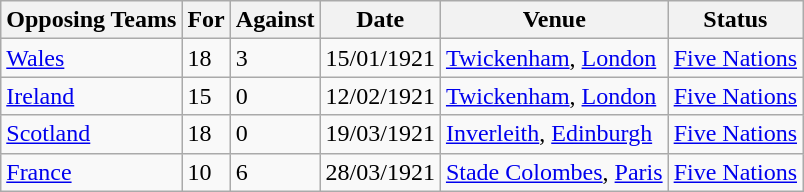<table class="wikitable">
<tr>
<th>Opposing Teams</th>
<th>For</th>
<th>Against</th>
<th>Date</th>
<th>Venue</th>
<th>Status</th>
</tr>
<tr>
<td><a href='#'>Wales</a></td>
<td>18</td>
<td>3</td>
<td>15/01/1921</td>
<td><a href='#'>Twickenham</a>, <a href='#'>London</a></td>
<td><a href='#'>Five Nations</a></td>
</tr>
<tr>
<td><a href='#'>Ireland</a></td>
<td>15</td>
<td>0</td>
<td>12/02/1921</td>
<td><a href='#'>Twickenham</a>, <a href='#'>London</a></td>
<td><a href='#'>Five Nations</a></td>
</tr>
<tr>
<td><a href='#'>Scotland</a></td>
<td>18</td>
<td>0</td>
<td>19/03/1921</td>
<td><a href='#'>Inverleith</a>, <a href='#'>Edinburgh</a></td>
<td><a href='#'>Five Nations</a></td>
</tr>
<tr>
<td><a href='#'>France</a></td>
<td>10</td>
<td>6</td>
<td>28/03/1921</td>
<td><a href='#'>Stade Colombes</a>, <a href='#'>Paris</a></td>
<td><a href='#'>Five Nations</a></td>
</tr>
</table>
